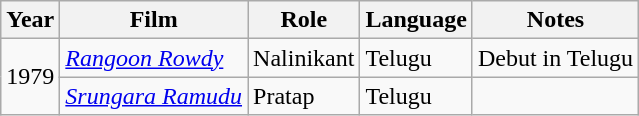<table class="wikitable sortable">
<tr>
<th>Year</th>
<th>Film</th>
<th>Role</th>
<th>Language</th>
<th>Notes</th>
</tr>
<tr>
<td rowspan="2">1979</td>
<td><em><a href='#'>Rangoon Rowdy</a></em></td>
<td>Nalinikant</td>
<td>Telugu</td>
<td>Debut in Telugu</td>
</tr>
<tr>
<td><em><a href='#'>Srungara Ramudu</a></em></td>
<td>Pratap</td>
<td>Telugu</td>
<td></td>
</tr>
</table>
